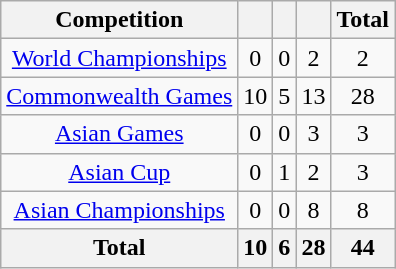<table class="wikitable sortable" style="text-align:center;">
<tr>
<th>Competition</th>
<th></th>
<th></th>
<th></th>
<th>Total</th>
</tr>
<tr>
<td><a href='#'>World Championships</a></td>
<td>0</td>
<td>0</td>
<td>2</td>
<td>2</td>
</tr>
<tr>
<td><a href='#'>Commonwealth Games</a></td>
<td>10</td>
<td>5</td>
<td>13</td>
<td>28</td>
</tr>
<tr>
<td><a href='#'>Asian Games</a></td>
<td>0</td>
<td>0</td>
<td>3</td>
<td>3</td>
</tr>
<tr>
<td><a href='#'>Asian Cup</a></td>
<td>0</td>
<td>1</td>
<td>2</td>
<td>3</td>
</tr>
<tr>
<td><a href='#'>Asian Championships</a></td>
<td>0</td>
<td>0</td>
<td>8</td>
<td>8</td>
</tr>
<tr>
<th>Total</th>
<th>10</th>
<th>6</th>
<th>28</th>
<th>44</th>
</tr>
</table>
